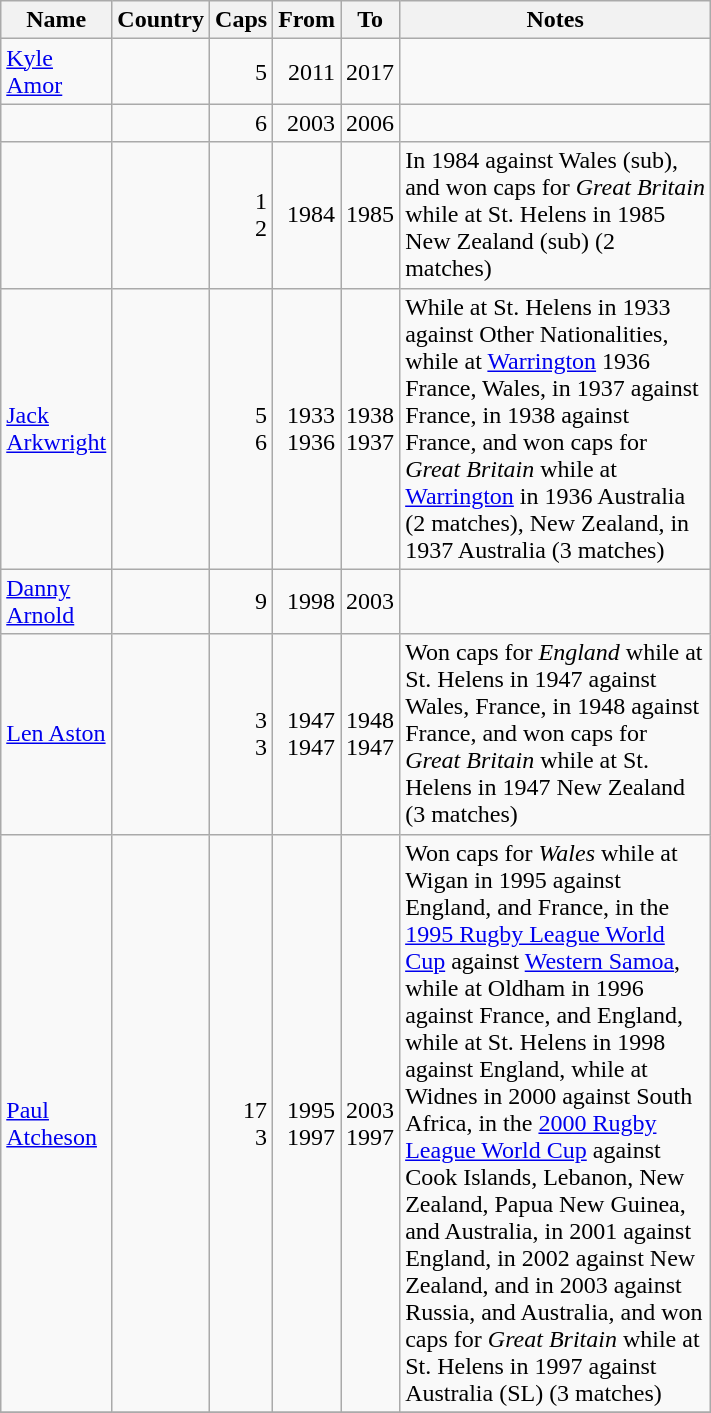<table class="wikitable">
<tr>
<th width="60px">Name</th>
<th width="30px">Country</th>
<th width="30px">Caps</th>
<th width="30px">From</th>
<th width="30px">To</th>
<th width="200px">Notes</th>
</tr>
<tr>
<td align="left"><a href='#'>Kyle Amor</a></td>
<td align="left"></td>
<td align="right">5</td>
<td align="right">2011</td>
<td align="right">2017</td>
<td align="left"></td>
</tr>
<tr>
<td align="left"></td>
<td align="left"></td>
<td align="right">6</td>
<td align="right">2003</td>
<td align="right">2006</td>
<td align="left"></td>
</tr>
<tr>
<td align="left"></td>
<td align="left"></td>
<td align="right">1<br>2</td>
<td align="right">1984</td>
<td align="right">1985</td>
<td align="left">In 1984 against Wales (sub), and won caps for <em>Great Britain</em> while at St. Helens in 1985 New Zealand (sub) (2 matches)</td>
</tr>
<tr>
<td align="left"><a href='#'>Jack Arkwright</a></td>
<td align="left"><br></td>
<td align="right">5<br>6</td>
<td align="right">1933<br>1936</td>
<td align="right">1938<br>1937</td>
<td align="left">While at St. Helens in 1933 against Other Nationalities, while at <a href='#'>Warrington</a> 1936 France, Wales, in 1937 against France, in 1938 against France, and won caps for <em>Great Britain</em> while at <a href='#'>Warrington</a> in 1936 Australia (2 matches), New Zealand, in 1937 Australia (3 matches)</td>
</tr>
<tr>
<td align="left"><a href='#'>Danny Arnold</a></td>
<td align="left"></td>
<td align="right">9</td>
<td align="right">1998</td>
<td align="right">2003</td>
<td align="left"></td>
</tr>
<tr>
<td align="left"><a href='#'>Len Aston</a></td>
<td align="left"><br></td>
<td align="right">3<br>3</td>
<td align="right">1947<br>1947</td>
<td align="right">1948<br>1947</td>
<td align="left">Won caps for <em>England</em> while at St. Helens in 1947 against Wales, France, in 1948 against France, and won caps for <em>Great Britain</em> while at St. Helens in 1947 New Zealand (3 matches)</td>
</tr>
<tr>
<td align="left"><a href='#'>Paul Atcheson</a></td>
<td align="left"><br></td>
<td align="right">17<br>3</td>
<td align="right">1995<br>1997</td>
<td align="right">2003<br>1997</td>
<td align="left">Won caps for <em>Wales</em> while at Wigan in 1995 against England, and France, in the <a href='#'>1995 Rugby League World Cup</a> against <a href='#'>Western Samoa</a>, while at Oldham in 1996 against France, and England, while at St. Helens in 1998 against England, while at Widnes in 2000 against South Africa, in the <a href='#'>2000 Rugby League World Cup</a> against Cook Islands, Lebanon, New Zealand, Papua New Guinea, and Australia, in 2001 against England, in 2002 against New Zealand, and in 2003 against Russia, and Australia, and won caps for <em>Great Britain</em> while at St. Helens in 1997 against Australia (SL) (3 matches)</td>
</tr>
<tr>
</tr>
</table>
